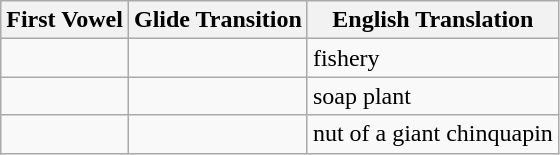<table class="wikitable">
<tr>
<th>First Vowel</th>
<th>Glide Transition</th>
<th>English Translation</th>
</tr>
<tr>
<td></td>
<td></td>
<td>fishery</td>
</tr>
<tr>
<td></td>
<td></td>
<td>soap plant</td>
</tr>
<tr>
<td></td>
<td></td>
<td>nut of a giant chinquapin</td>
</tr>
</table>
